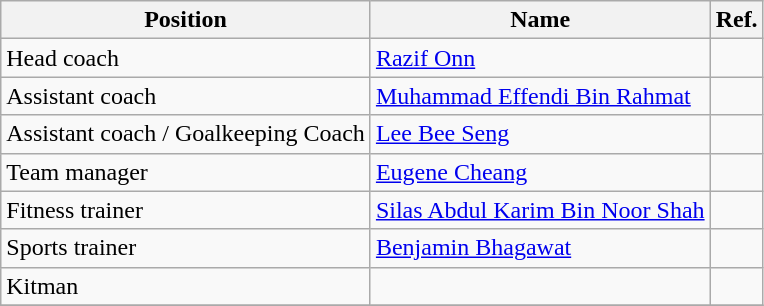<table class="wikitable">
<tr>
<th>Position</th>
<th>Name</th>
<th>Ref.</th>
</tr>
<tr>
<td>Head coach</td>
<td> <a href='#'>Razif Onn</a></td>
<td></td>
</tr>
<tr>
<td>Assistant coach</td>
<td> <a href='#'>Muhammad Effendi Bin Rahmat</a></td>
<td></td>
</tr>
<tr>
<td>Assistant coach / Goalkeeping Coach</td>
<td> <a href='#'>Lee Bee Seng</a></td>
<td></td>
</tr>
<tr>
<td>Team manager</td>
<td> <a href='#'>Eugene Cheang</a></td>
<td></td>
</tr>
<tr>
<td>Fitness trainer</td>
<td> <a href='#'>Silas Abdul Karim Bin Noor Shah</a></td>
<td></td>
</tr>
<tr>
<td>Sports trainer</td>
<td> <a href='#'>Benjamin Bhagawat</a></td>
<td></td>
</tr>
<tr>
<td>Kitman</td>
<td></td>
<td></td>
</tr>
<tr>
</tr>
</table>
